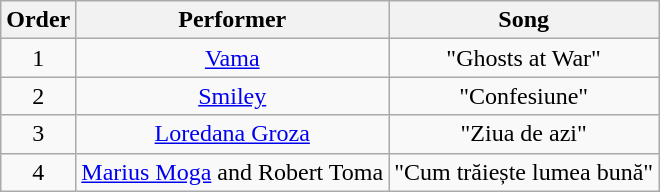<table class="wikitable" style="text-align:center">
<tr>
<th>Order</th>
<th>Performer</th>
<th>Song</th>
</tr>
<tr>
<td>1</td>
<td><a href='#'>Vama</a></td>
<td>"Ghosts at War"</td>
</tr>
<tr>
<td>2</td>
<td><a href='#'>Smiley</a></td>
<td>"Confesiune"</td>
</tr>
<tr>
<td>3</td>
<td><a href='#'>Loredana Groza</a></td>
<td>"Ziua de azi"</td>
</tr>
<tr>
<td>4</td>
<td><a href='#'>Marius Moga</a> and Robert Toma</td>
<td>"Cum trăiește lumea bună"</td>
</tr>
</table>
